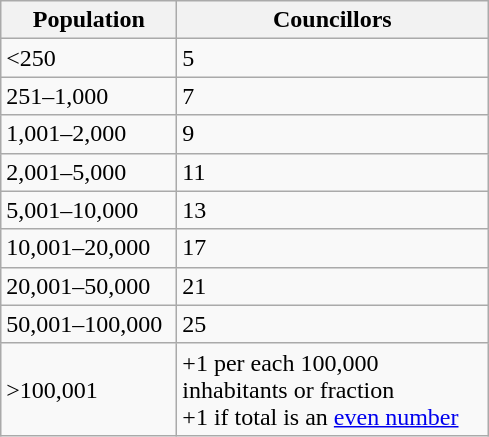<table class="wikitable" style="text-align:left;">
<tr>
<th width="110">Population</th>
<th width="200">Councillors</th>
</tr>
<tr>
<td><250</td>
<td>5</td>
</tr>
<tr>
<td>251–1,000</td>
<td>7</td>
</tr>
<tr>
<td>1,001–2,000</td>
<td>9</td>
</tr>
<tr>
<td>2,001–5,000</td>
<td>11</td>
</tr>
<tr>
<td>5,001–10,000</td>
<td>13</td>
</tr>
<tr>
<td>10,001–20,000</td>
<td>17</td>
</tr>
<tr>
<td>20,001–50,000</td>
<td>21</td>
</tr>
<tr>
<td>50,001–100,000</td>
<td>25</td>
</tr>
<tr>
<td>>100,001</td>
<td>+1 per each 100,000 inhabitants or fraction<br>+1 if total is an <a href='#'>even number</a></td>
</tr>
</table>
